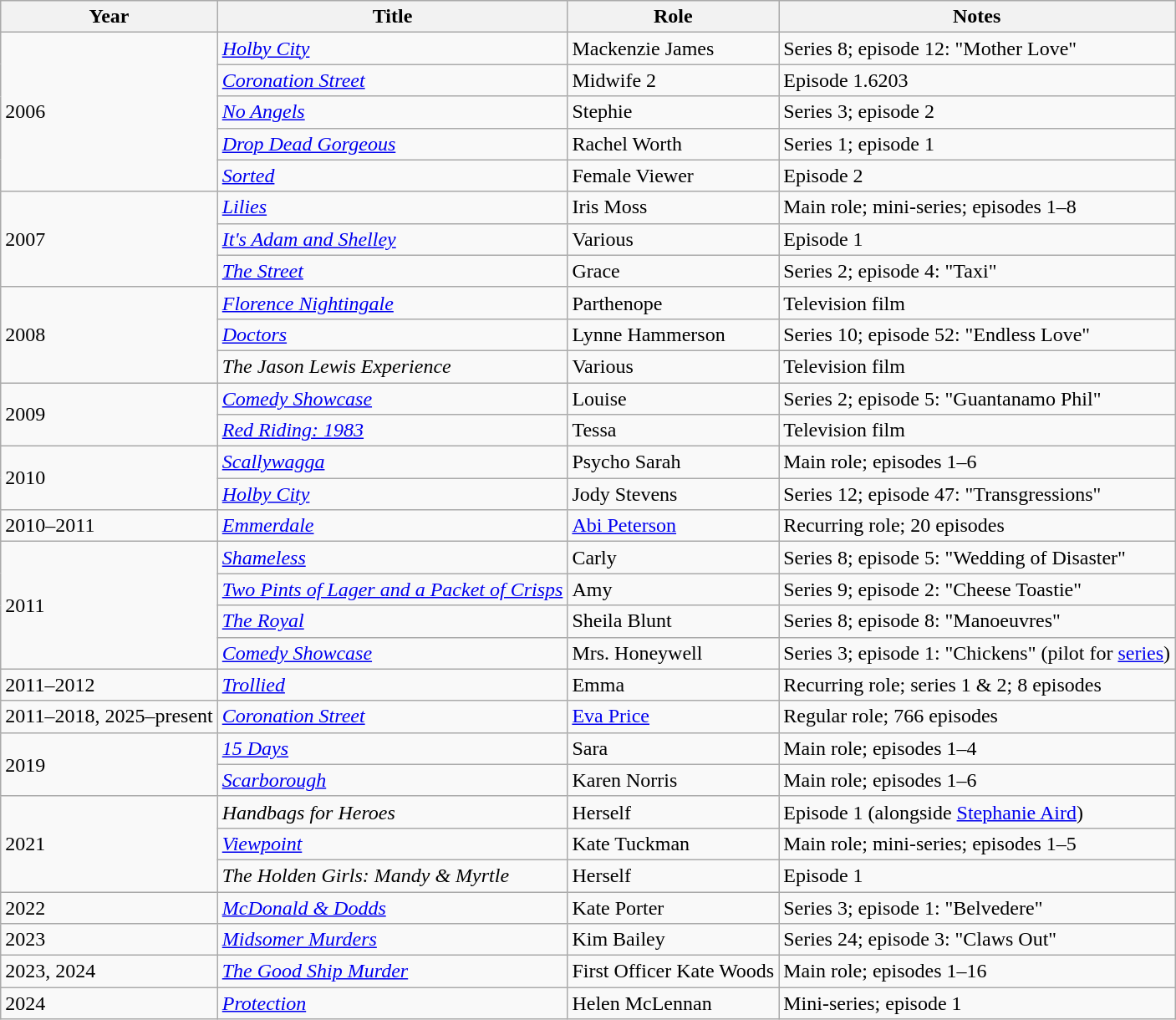<table class="wikitable sortable">
<tr>
<th>Year</th>
<th>Title</th>
<th>Role</th>
<th>Notes</th>
</tr>
<tr>
<td rowspan=5>2006</td>
<td><em><a href='#'>Holby City</a></em></td>
<td>Mackenzie James</td>
<td>Series 8; episode 12: "Mother Love"</td>
</tr>
<tr>
<td><em><a href='#'>Coronation Street</a></em></td>
<td>Midwife 2</td>
<td>Episode 1.6203</td>
</tr>
<tr>
<td><em><a href='#'>No Angels</a></em></td>
<td>Stephie</td>
<td>Series 3; episode 2</td>
</tr>
<tr>
<td><em><a href='#'>Drop Dead Gorgeous</a></em></td>
<td>Rachel Worth</td>
<td>Series 1; episode 1</td>
</tr>
<tr>
<td><em><a href='#'>Sorted</a></em></td>
<td>Female Viewer</td>
<td>Episode 2</td>
</tr>
<tr>
<td rowspan=3>2007</td>
<td><em><a href='#'>Lilies</a></em></td>
<td>Iris Moss</td>
<td>Main role; mini-series; episodes 1–8</td>
</tr>
<tr>
<td><em><a href='#'>It's Adam and Shelley</a></em></td>
<td>Various</td>
<td>Episode 1</td>
</tr>
<tr>
<td><em><a href='#'>The Street</a></em></td>
<td>Grace</td>
<td>Series 2; episode 4: "Taxi"</td>
</tr>
<tr>
<td rowspan=3>2008</td>
<td><em><a href='#'>Florence Nightingale</a></em></td>
<td>Parthenope</td>
<td>Television film</td>
</tr>
<tr>
<td><em><a href='#'>Doctors</a></em></td>
<td>Lynne Hammerson</td>
<td>Series 10; episode 52: "Endless Love"</td>
</tr>
<tr>
<td><em>The Jason Lewis Experience</em></td>
<td>Various</td>
<td>Television film</td>
</tr>
<tr>
<td rowspan=2>2009</td>
<td><em><a href='#'>Comedy Showcase</a></em></td>
<td>Louise</td>
<td>Series 2; episode 5: "Guantanamo Phil"</td>
</tr>
<tr>
<td><em><a href='#'>Red Riding: 1983</a></em></td>
<td>Tessa</td>
<td>Television film</td>
</tr>
<tr>
<td rowspan=2>2010</td>
<td><em><a href='#'>Scallywagga</a></em></td>
<td>Psycho Sarah</td>
<td>Main role; episodes 1–6</td>
</tr>
<tr>
<td><em><a href='#'>Holby City</a></em></td>
<td>Jody Stevens</td>
<td>Series 12; episode 47: "Transgressions"</td>
</tr>
<tr>
<td>2010–2011</td>
<td><em><a href='#'>Emmerdale</a></em></td>
<td><a href='#'>Abi Peterson</a></td>
<td>Recurring role; 20 episodes</td>
</tr>
<tr>
<td rowspan=4>2011</td>
<td><em><a href='#'>Shameless</a></em></td>
<td>Carly</td>
<td>Series 8; episode 5: "Wedding of Disaster"</td>
</tr>
<tr>
<td><em><a href='#'>Two Pints of Lager and a Packet of Crisps</a></em></td>
<td>Amy</td>
<td>Series 9; episode 2: "Cheese Toastie"</td>
</tr>
<tr>
<td><em><a href='#'>The Royal</a></em></td>
<td>Sheila Blunt</td>
<td>Series 8; episode 8: "Manoeuvres"</td>
</tr>
<tr>
<td><em><a href='#'>Comedy Showcase</a></em></td>
<td>Mrs. Honeywell</td>
<td>Series 3; episode 1: "Chickens" (pilot for <a href='#'>series</a>)</td>
</tr>
<tr>
<td>2011–2012</td>
<td><em><a href='#'>Trollied</a></em></td>
<td>Emma</td>
<td>Recurring role; series 1 & 2; 8 episodes</td>
</tr>
<tr>
<td>2011–2018, 2025–present</td>
<td><em><a href='#'>Coronation Street</a></em></td>
<td><a href='#'>Eva Price</a></td>
<td>Regular role; 766 episodes</td>
</tr>
<tr>
<td rowspan=2>2019</td>
<td><em><a href='#'>15 Days</a></em></td>
<td>Sara</td>
<td>Main role; episodes 1–4</td>
</tr>
<tr>
<td><em><a href='#'>Scarborough</a></em></td>
<td>Karen Norris</td>
<td>Main role; episodes 1–6</td>
</tr>
<tr>
<td rowspan=3>2021</td>
<td><em>Handbags for Heroes</em></td>
<td>Herself</td>
<td>Episode 1 (alongside <a href='#'>Stephanie Aird</a>)</td>
</tr>
<tr>
<td><em><a href='#'>Viewpoint</a></em></td>
<td>Kate Tuckman</td>
<td>Main role; mini-series; episodes 1–5</td>
</tr>
<tr>
<td><em>The Holden Girls: Mandy & Myrtle</em></td>
<td>Herself</td>
<td>Episode 1</td>
</tr>
<tr>
<td>2022</td>
<td><em><a href='#'>McDonald & Dodds</a></em></td>
<td>Kate Porter</td>
<td>Series 3; episode 1: "Belvedere"</td>
</tr>
<tr>
<td>2023</td>
<td><em><a href='#'>Midsomer Murders</a></em></td>
<td>Kim Bailey</td>
<td>Series 24; episode 3: "Claws Out"</td>
</tr>
<tr>
<td>2023, 2024</td>
<td><em><a href='#'>The Good Ship Murder</a></em></td>
<td>First Officer Kate Woods</td>
<td>Main role; episodes 1–16</td>
</tr>
<tr>
<td>2024</td>
<td><em><a href='#'>Protection</a></em></td>
<td>Helen McLennan</td>
<td>Mini-series; episode 1</td>
</tr>
</table>
